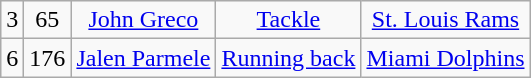<table class="wikitable" style="text-align:center">
<tr>
<td>3</td>
<td>65</td>
<td><a href='#'>John Greco</a></td>
<td><a href='#'>Tackle</a></td>
<td><a href='#'>St. Louis Rams</a></td>
</tr>
<tr>
<td>6</td>
<td>176</td>
<td><a href='#'>Jalen Parmele</a></td>
<td><a href='#'>Running back</a></td>
<td><a href='#'>Miami Dolphins</a></td>
</tr>
</table>
